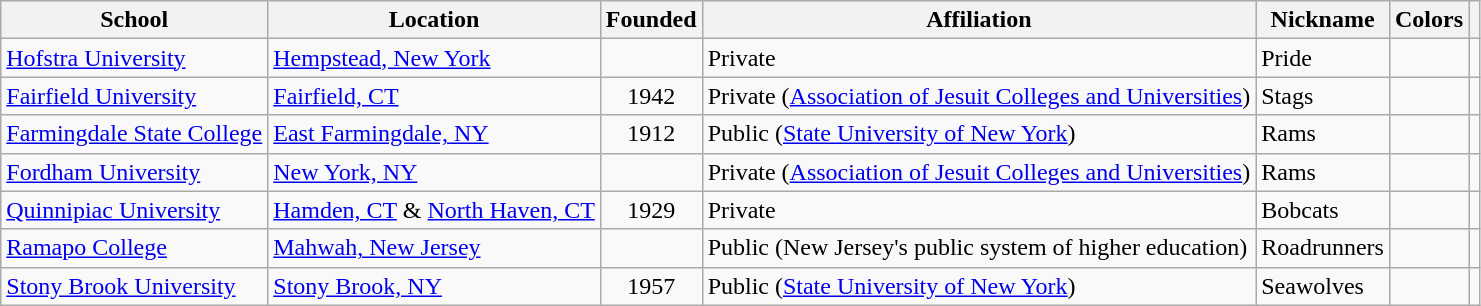<table class="wikitable sortable">
<tr>
<th>School</th>
<th>Location</th>
<th>Founded</th>
<th>Affiliation</th>
<th>Nickname</th>
<th>Colors</th>
<th></th>
</tr>
<tr>
<td><a href='#'>Hofstra University</a></td>
<td><a href='#'>Hempstead, New York</a></td>
<td></td>
<td>Private</td>
<td>Pride</td>
<td> </td>
<td></td>
</tr>
<tr>
<td><a href='#'>Fairfield University</a></td>
<td><a href='#'>Fairfield, CT</a></td>
<td align=center>1942</td>
<td>Private (<a href='#'>Association of Jesuit Colleges and Universities</a>)</td>
<td>Stags</td>
<td> </td>
<td></td>
</tr>
<tr>
<td><a href='#'>Farmingdale State College</a></td>
<td><a href='#'>East Farmingdale, NY</a></td>
<td align=center>1912</td>
<td>Public (<a href='#'>State University of New York</a>)</td>
<td>Rams</td>
<td> </td>
<td></td>
</tr>
<tr>
<td><a href='#'>Fordham University</a></td>
<td><a href='#'>New York, NY</a></td>
<td></td>
<td>Private (<a href='#'>Association of Jesuit Colleges and Universities</a>)</td>
<td>Rams</td>
<td> </td>
<td></td>
</tr>
<tr>
<td><a href='#'>Quinnipiac University</a></td>
<td><a href='#'>Hamden, CT</a> & <a href='#'>North Haven, CT</a></td>
<td align=center>1929</td>
<td>Private</td>
<td>Bobcats</td>
<td> </td>
<td></td>
</tr>
<tr>
<td><a href='#'>Ramapo College</a></td>
<td><a href='#'>Mahwah, New Jersey</a></td>
<td></td>
<td>Public (New Jersey's public system of higher education)</td>
<td>Roadrunners</td>
<td> </td>
<td></td>
</tr>
<tr>
<td><a href='#'>Stony Brook University</a></td>
<td><a href='#'>Stony Brook, NY</a></td>
<td align=center>1957</td>
<td>Public (<a href='#'>State University of New York</a>)</td>
<td>Seawolves</td>
<td> </td>
<td></td>
</tr>
</table>
